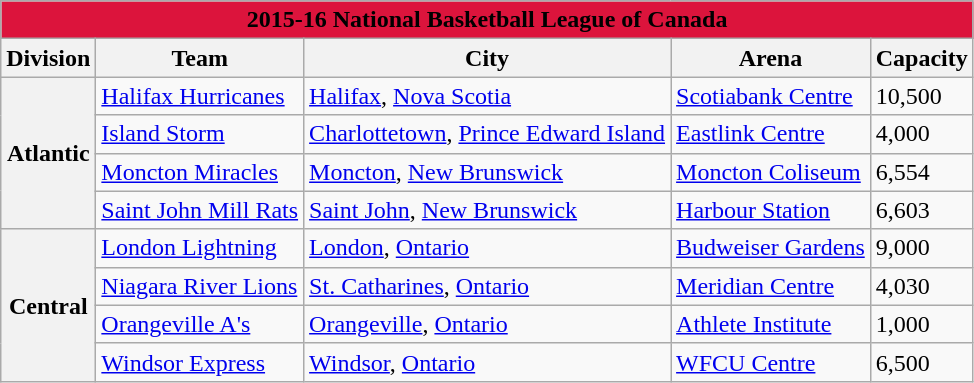<table class="wikitable" style="width:auto">
<tr>
<td bgcolor="#DC143C" align="center" colspan="6"><strong><span>2015-16 National Basketball League of Canada</span></strong></td>
</tr>
<tr>
<th>Division</th>
<th>Team</th>
<th>City</th>
<th>Arena</th>
<th>Capacity</th>
</tr>
<tr>
<th rowspan="4">Atlantic</th>
<td><a href='#'>Halifax Hurricanes</a></td>
<td><a href='#'>Halifax</a>, <a href='#'>Nova Scotia</a></td>
<td><a href='#'>Scotiabank Centre</a></td>
<td>10,500</td>
</tr>
<tr>
<td><a href='#'>Island Storm</a></td>
<td><a href='#'>Charlottetown</a>, <a href='#'>Prince Edward Island</a></td>
<td><a href='#'>Eastlink Centre</a></td>
<td>4,000</td>
</tr>
<tr>
<td><a href='#'>Moncton Miracles</a></td>
<td><a href='#'>Moncton</a>, <a href='#'>New Brunswick</a></td>
<td><a href='#'>Moncton Coliseum</a></td>
<td>6,554</td>
</tr>
<tr>
<td><a href='#'>Saint John Mill Rats</a></td>
<td><a href='#'>Saint John</a>, <a href='#'>New Brunswick</a></td>
<td><a href='#'>Harbour Station</a></td>
<td>6,603</td>
</tr>
<tr>
<th rowspan="4">Central</th>
<td><a href='#'>London Lightning</a></td>
<td><a href='#'>London</a>, <a href='#'>Ontario</a></td>
<td><a href='#'>Budweiser Gardens</a></td>
<td>9,000</td>
</tr>
<tr>
<td><a href='#'>Niagara River Lions</a></td>
<td><a href='#'>St. Catharines</a>, <a href='#'>Ontario</a></td>
<td><a href='#'>Meridian Centre</a></td>
<td>4,030</td>
</tr>
<tr>
<td><a href='#'>Orangeville A's</a></td>
<td><a href='#'>Orangeville</a>, <a href='#'>Ontario</a></td>
<td><a href='#'>Athlete Institute</a></td>
<td>1,000</td>
</tr>
<tr>
<td><a href='#'>Windsor Express</a></td>
<td><a href='#'>Windsor</a>, <a href='#'>Ontario</a></td>
<td><a href='#'>WFCU Centre</a></td>
<td>6,500</td>
</tr>
</table>
